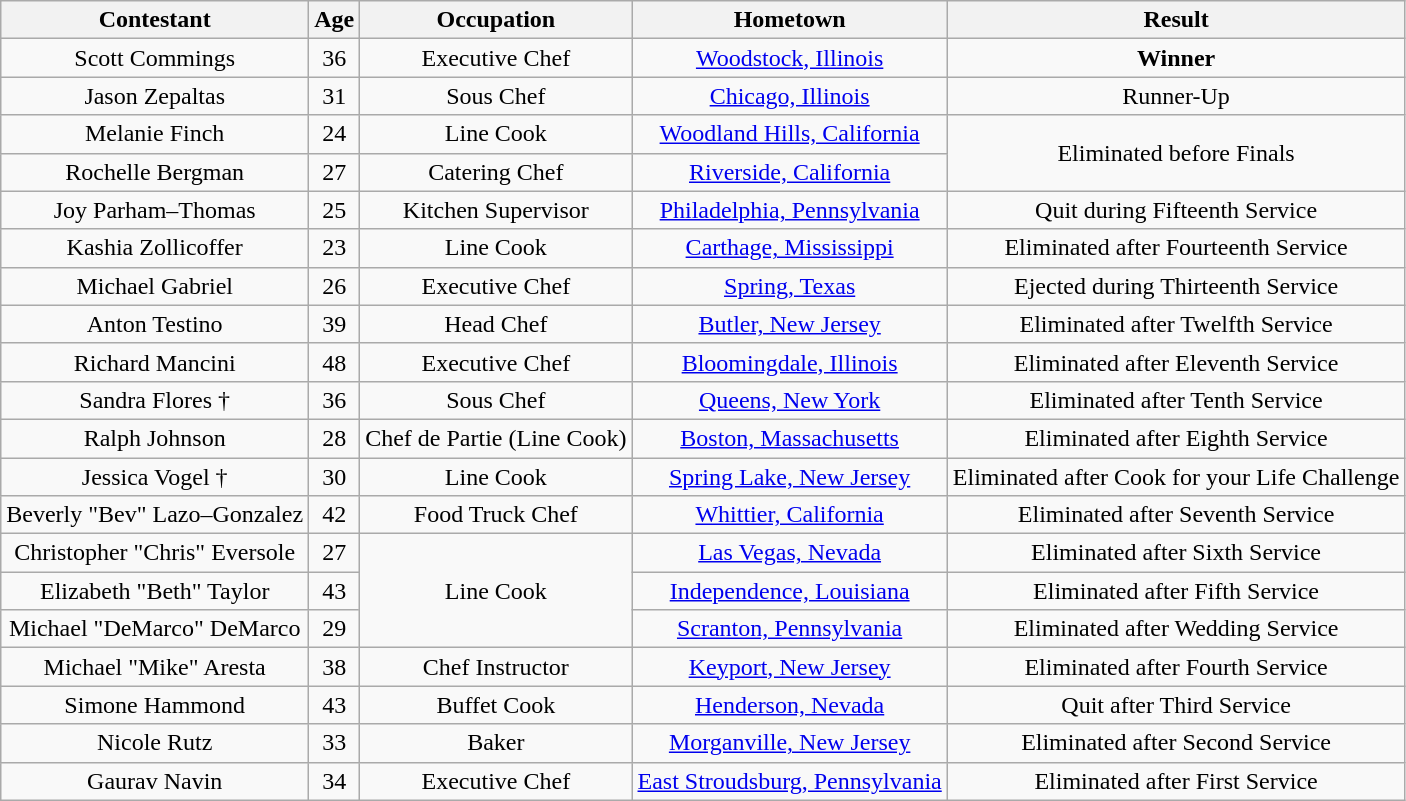<table class="wikitable sortable plainrowheaders" style=text-align:center>
<tr>
<th scope="col">Contestant</th>
<th scope="col">Age</th>
<th scope="col">Occupation</th>
<th scope="col">Hometown</th>
<th scope="col">Result</th>
</tr>
<tr>
<td scope="row">Scott Commings</td>
<td style="text-align:center;">36</td>
<td>Executive Chef</td>
<td><a href='#'>Woodstock, Illinois</a></td>
<td><strong>Winner</strong></td>
</tr>
<tr>
<td scope="row">Jason Zepaltas</td>
<td style="text-align:center;">31</td>
<td>Sous Chef</td>
<td><a href='#'>Chicago, Illinois</a></td>
<td>Runner-Up</td>
</tr>
<tr>
<td scope="row">Melanie Finch</td>
<td style="text-align:center;">24</td>
<td>Line Cook</td>
<td><a href='#'>Woodland Hills, California</a></td>
<td rowspan="2">Eliminated before Finals</td>
</tr>
<tr>
<td scope="row">Rochelle Bergman</td>
<td style="text-align:center;">27</td>
<td>Catering Chef</td>
<td><a href='#'>Riverside, California</a></td>
</tr>
<tr>
<td scope="row">Joy Parham–Thomas</td>
<td style="text-align:center;">25</td>
<td>Kitchen Supervisor</td>
<td><a href='#'>Philadelphia, Pennsylvania</a></td>
<td>Quit during Fifteenth Service</td>
</tr>
<tr>
<td scope="row">Kashia Zollicoffer</td>
<td style="text-align:center;">23</td>
<td>Line Cook</td>
<td><a href='#'>Carthage, Mississippi</a></td>
<td>Eliminated after Fourteenth Service</td>
</tr>
<tr>
<td scope="row">Michael Gabriel</td>
<td style="text-align:center;">26</td>
<td>Executive Chef</td>
<td><a href='#'>Spring, Texas</a></td>
<td>Ejected during Thirteenth Service</td>
</tr>
<tr>
<td scope="row">Anton Testino</td>
<td style="text-align:center;">39</td>
<td>Head Chef</td>
<td><a href='#'>Butler, New Jersey</a></td>
<td>Eliminated after Twelfth Service</td>
</tr>
<tr>
<td scope="row">Richard Mancini</td>
<td style="text-align:center;">48</td>
<td>Executive Chef</td>
<td><a href='#'>Bloomingdale, Illinois</a></td>
<td>Eliminated after Eleventh Service</td>
</tr>
<tr>
<td scope="row">Sandra Flores †</td>
<td style="text-align:center;">36</td>
<td>Sous Chef</td>
<td><a href='#'>Queens, New York</a></td>
<td>Eliminated after Tenth Service</td>
</tr>
<tr>
<td scope="row">Ralph Johnson</td>
<td style="text-align:center;">28</td>
<td>Chef de Partie (Line Cook)</td>
<td><a href='#'>Boston, Massachusetts</a></td>
<td>Eliminated after Eighth Service</td>
</tr>
<tr>
<td scope="row">Jessica Vogel †</td>
<td style="text-align:center;">30</td>
<td>Line Cook</td>
<td><a href='#'>Spring Lake, New Jersey</a></td>
<td>Eliminated after Cook for your Life Challenge</td>
</tr>
<tr>
<td scope="row">Beverly "Bev" Lazo–Gonzalez</td>
<td style="text-align:center;">42</td>
<td>Food Truck Chef</td>
<td><a href='#'>Whittier, California</a></td>
<td>Eliminated after Seventh Service</td>
</tr>
<tr>
<td scope="row">Christopher "Chris" Eversole</td>
<td style="text-align:center;">27</td>
<td rowspan="3">Line Cook</td>
<td><a href='#'>Las Vegas, Nevada</a></td>
<td>Eliminated after Sixth Service</td>
</tr>
<tr>
<td scope="row">Elizabeth "Beth" Taylor</td>
<td style="text-align:center;">43</td>
<td><a href='#'>Independence, Louisiana</a></td>
<td>Eliminated after Fifth Service</td>
</tr>
<tr>
<td scope="row">Michael "DeMarco" DeMarco</td>
<td style="text-align:center;">29</td>
<td><a href='#'>Scranton, Pennsylvania</a></td>
<td>Eliminated after Wedding Service</td>
</tr>
<tr>
<td scope="row">Michael "Mike" Aresta</td>
<td style="text-align:center;">38</td>
<td>Chef Instructor</td>
<td><a href='#'>Keyport, New Jersey</a></td>
<td>Eliminated after Fourth Service</td>
</tr>
<tr>
<td scope="row">Simone Hammond</td>
<td style="text-align:center;">43</td>
<td>Buffet Cook</td>
<td><a href='#'>Henderson, Nevada</a></td>
<td>Quit after Third Service</td>
</tr>
<tr>
<td scope="row">Nicole Rutz</td>
<td style="text-align:center;">33</td>
<td>Baker</td>
<td><a href='#'>Morganville, New Jersey</a></td>
<td>Eliminated after Second Service</td>
</tr>
<tr>
<td scope="row">Gaurav Navin</td>
<td style="text-align:center;">34</td>
<td>Executive Chef</td>
<td><a href='#'>East Stroudsburg, Pennsylvania</a></td>
<td>Eliminated after First Service</td>
</tr>
</table>
